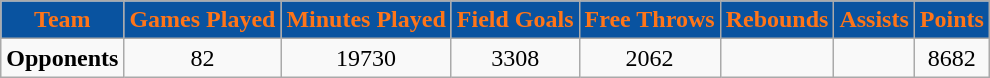<table class="wikitable">
<tr>
<th style="color:#FF7518; background:#0953a0;">Team</th>
<th style="color:#FF7518; background:#0953a0;">Games Played</th>
<th style="color:#FF7518; background:#0953a0;">Minutes Played</th>
<th style="color:#FF7518; background:#0953a0;">Field Goals</th>
<th style="color:#FF7518; background:#0953a0;">Free Throws</th>
<th style="color:#FF7518; background:#0953a0;">Rebounds</th>
<th style="color:#FF7518; background:#0953a0;">Assists</th>
<th style="color:#FF7518; background:#0953a0;">Points</th>
</tr>
<tr align="center">
<td><strong>Opponents</strong></td>
<td>82</td>
<td>19730</td>
<td>3308</td>
<td>2062</td>
<td></td>
<td></td>
<td>8682</td>
</tr>
</table>
